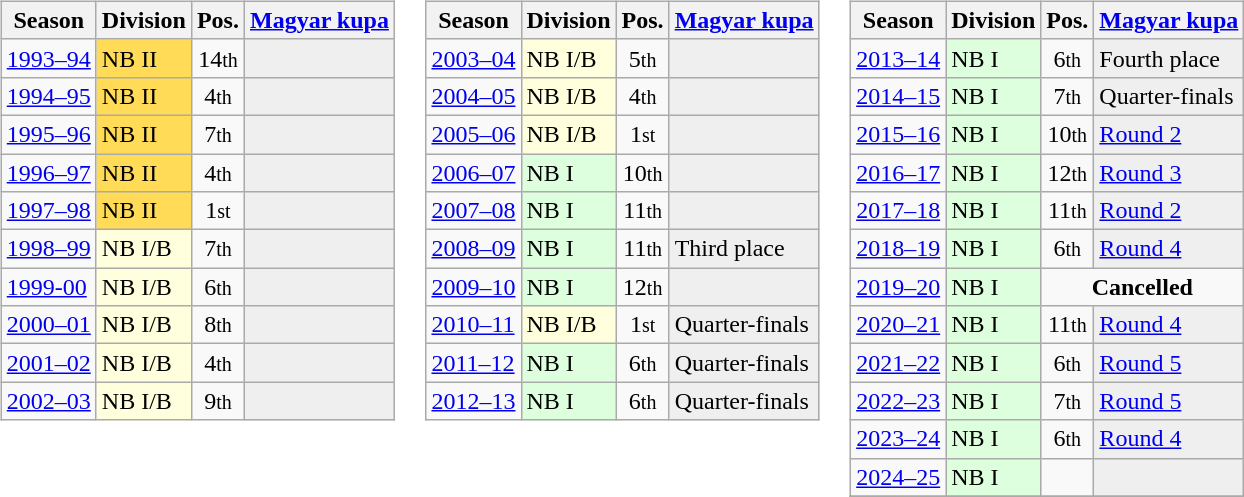<table>
<tr>
<td valign="top"><br><table class="wikitable text-align:center">
<tr>
<th>Season</th>
<th>Division</th>
<th>Pos.</th>
<th><a href='#'>Magyar kupa</a></th>
</tr>
<tr>
<td><a href='#'>1993–94</a></td>
<td bgcolor=#ffdb58>NB II</td>
<td align=center>14<small>th</small></td>
<td style="background:#efefef;"></td>
</tr>
<tr>
<td><a href='#'>1994–95</a></td>
<td bgcolor=#ffdb58>NB II</td>
<td align=center>4<small>th</small></td>
<td style="background:#efefef;"></td>
</tr>
<tr>
<td><a href='#'>1995–96</a></td>
<td bgcolor=#ffdb58>NB II</td>
<td align=center>7<small>th</small></td>
<td style="background:#efefef;"></td>
</tr>
<tr>
<td><a href='#'>1996–97</a></td>
<td bgcolor=#ffdb58>NB II</td>
<td align=center>4<small>th</small></td>
<td style="background:#efefef;"></td>
</tr>
<tr>
<td><a href='#'>1997–98</a></td>
<td bgcolor=#ffdb58>NB II </td>
<td align=center>1<small>st</small></td>
<td style="background:#efefef;"></td>
</tr>
<tr>
<td><a href='#'>1998–99</a></td>
<td bgcolor=#ffffdd>NB I/B</td>
<td align=center>7<small>th</small></td>
<td style="background:#efefef;"></td>
</tr>
<tr>
<td><a href='#'>1999-00</a></td>
<td bgcolor=#ffffdd>NB I/B</td>
<td align=center>6<small>th</small></td>
<td style="background:#efefef;"></td>
</tr>
<tr>
<td><a href='#'>2000–01</a></td>
<td bgcolor=#ffffdd>NB I/B</td>
<td align=center>8<small>th</small></td>
<td style="background:#efefef;"></td>
</tr>
<tr>
<td><a href='#'>2001–02</a></td>
<td bgcolor=#ffffdd>NB I/B</td>
<td align=center>4<small>th</small></td>
<td style="background:#efefef;"></td>
</tr>
<tr>
<td><a href='#'>2002–03</a></td>
<td bgcolor=#ffffdd>NB I/B</td>
<td align=center>9<small>th</small></td>
<td style="background:#efefef;"></td>
</tr>
</table>
</td>
<td valign="top"><br><table class="wikitable text-align:center">
<tr>
<th>Season</th>
<th>Division</th>
<th>Pos.</th>
<th><a href='#'>Magyar kupa</a></th>
</tr>
<tr>
<td><a href='#'>2003–04</a></td>
<td bgcolor=#ffffdd>NB I/B</td>
<td align=center>5<small>th</small></td>
<td style="background:#efefef;"></td>
</tr>
<tr>
<td><a href='#'>2004–05</a></td>
<td bgcolor=#ffffdd>NB I/B</td>
<td align=center>4<small>th</small></td>
<td style="background:#efefef;"></td>
</tr>
<tr>
<td><a href='#'>2005–06</a></td>
<td bgcolor=#ffffdd>NB I/B </td>
<td align=center>1<small>st</small></td>
<td style="background:#efefef;"></td>
</tr>
<tr>
<td><a href='#'>2006–07</a></td>
<td bgcolor=#ddffdd>NB I</td>
<td align=center>10<small>th</small></td>
<td style="background:#efefef;"></td>
</tr>
<tr>
<td><a href='#'>2007–08</a></td>
<td bgcolor=#ddffdd>NB I</td>
<td align=center>11<small>th</small></td>
<td style="background:#efefef;"></td>
</tr>
<tr>
<td><a href='#'>2008–09</a></td>
<td bgcolor=#ddffdd>NB I</td>
<td align=center>11<small>th</small></td>
<td style="background:#efefef;"> Third place</td>
</tr>
<tr>
<td><a href='#'>2009–10</a></td>
<td bgcolor=#ddffdd>NB I </td>
<td align=center>12<small>th</small></td>
<td style="background:#efefef;"></td>
</tr>
<tr>
<td><a href='#'>2010–11</a></td>
<td bgcolor=#ffffdd>NB I/B </td>
<td align=center>1<small>st</small></td>
<td style="background:#efefef;">Quarter-finals</td>
</tr>
<tr>
<td><a href='#'>2011–12</a></td>
<td bgcolor=#ddffdd>NB I</td>
<td align=center>6<small>th</small></td>
<td style="background:#efefef;">Quarter-finals</td>
</tr>
<tr>
<td><a href='#'>2012–13</a></td>
<td bgcolor=#ddffdd>NB I</td>
<td align=center>6<small>th</small></td>
<td style="background:#efefef;">Quarter-finals</td>
</tr>
</table>
</td>
<td valign="top"><br><table class="wikitable text-align:center">
<tr>
<th>Season</th>
<th>Division</th>
<th>Pos.</th>
<th><a href='#'>Magyar kupa</a></th>
</tr>
<tr>
<td><a href='#'>2013–14</a></td>
<td bgcolor=#ddffdd>NB I</td>
<td align=center>6<small>th</small></td>
<td style="background:#efefef;">Fourth place</td>
</tr>
<tr>
<td><a href='#'>2014–15</a></td>
<td bgcolor=#ddffdd>NB I</td>
<td align=center>7<small>th</small></td>
<td style="background:#efefef;">Quarter-finals</td>
</tr>
<tr>
<td><a href='#'>2015–16</a></td>
<td bgcolor=#ddffdd>NB I</td>
<td align=center>10<small>th</small></td>
<td style="background:#efefef;"><a href='#'>Round 2</a></td>
</tr>
<tr>
<td><a href='#'>2016–17</a></td>
<td bgcolor=#ddffdd>NB I</td>
<td align=center>12<small>th</small></td>
<td style="background:#efefef;"><a href='#'>Round 3</a></td>
</tr>
<tr>
<td><a href='#'>2017–18</a></td>
<td bgcolor=#ddffdd>NB I</td>
<td align=center>11<small>th</small></td>
<td style="background:#efefef;"><a href='#'>Round 2</a></td>
</tr>
<tr>
<td><a href='#'>2018–19</a></td>
<td bgcolor=#ddffdd>NB I</td>
<td align=center>6<small>th</small></td>
<td style="background:#efefef;"><a href='#'>Round 4</a></td>
</tr>
<tr>
<td><a href='#'>2019–20</a></td>
<td bgcolor=#ddffdd>NB I</td>
<td colspan=2 align=center><strong>Cancelled</strong></td>
</tr>
<tr>
<td><a href='#'>2020–21</a></td>
<td bgcolor=#ddffdd>NB I</td>
<td align=center>11<small>th</small></td>
<td style="background:#efefef;"><a href='#'>Round 4</a></td>
</tr>
<tr>
<td><a href='#'>2021–22</a></td>
<td bgcolor=#ddffdd>NB I</td>
<td align=center>6<small>th</small></td>
<td style="background:#efefef;"><a href='#'>Round 5</a></td>
</tr>
<tr>
<td><a href='#'>2022–23</a></td>
<td bgcolor=#ddffdd>NB I</td>
<td align=center>7<small>th</small></td>
<td style="background:#efefef;"><a href='#'>Round 5</a></td>
</tr>
<tr>
<td><a href='#'>2023–24</a></td>
<td bgcolor=#ddffdd>NB I</td>
<td align=center>6<small>th</small></td>
<td style="background:#efefef;"><a href='#'>Round 4</a></td>
</tr>
<tr>
<td><a href='#'>2024–25</a></td>
<td bgcolor=#ddffdd>NB I</td>
<td align=center></td>
<td style="background:#efefef;"></td>
</tr>
<tr>
</tr>
</table>
</td>
</tr>
</table>
